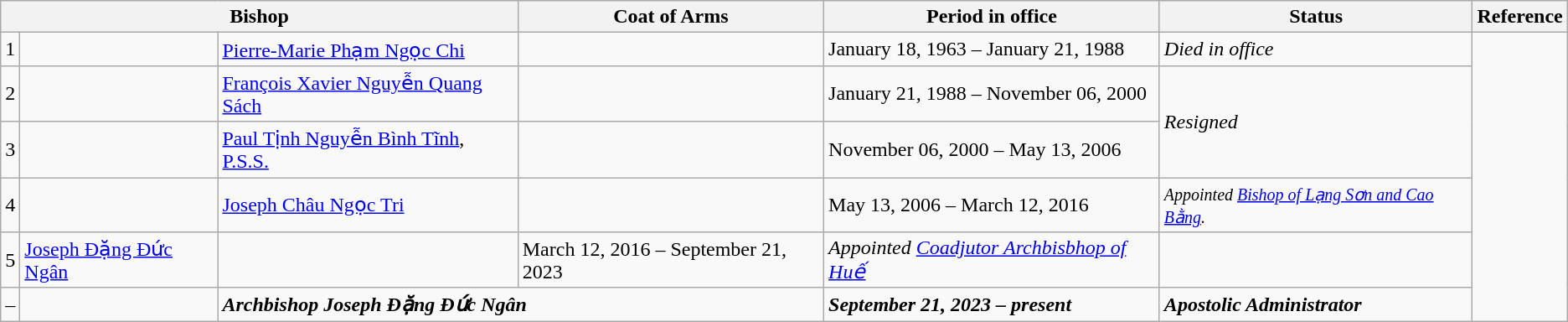<table class="wikitable">
<tr>
<th colspan="3">Bishop</th>
<th>Coat of Arms</th>
<th>Period in office</th>
<th>Status</th>
<th>Reference</th>
</tr>
<tr>
<td>1</td>
<td></td>
<td><a href='#'>Pierre-Marie Phạm Ngọc Chi</a></td>
<td></td>
<td>January 18, 1963 – January 21, 1988</td>
<td><em>Died in office</em></td>
<td rowspan=6></td>
</tr>
<tr>
<td>2</td>
<td></td>
<td><a href='#'>François Xavier Nguyễn Quang Sách</a></td>
<td></td>
<td>January 21, 1988 – November 06, 2000</td>
<td rowspan=2><em>Resigned</em></td>
</tr>
<tr>
<td>3</td>
<td></td>
<td><a href='#'>Paul Tịnh Nguyễn Bình Tĩnh</a>, <a href='#'>P.S.S.</a></td>
<td></td>
<td>November 06, 2000 – May 13, 2006</td>
</tr>
<tr>
<td>4</td>
<td></td>
<td><a href='#'>Joseph Châu Ngọc Tri</a></td>
<td></td>
<td>May 13, 2006 – March 12, 2016</td>
<td><small><em>Appointed <a href='#'>Bishop of Lạng Sơn and Cao Bằng</a>.</em></small></td>
</tr>
<tr>
<td>5</td>
<td><a href='#'>Joseph Ðặng Ðức Ngân</a></td>
<td></td>
<td>March 12, 2016 – September 21, 2023</td>
<td><em>Appointed <a href='#'>Coadjutor Archbisbhop of Huế</a></em></td>
</tr>
<tr>
<td>–</td>
<td></td>
<td colspan=2><strong><em>Archbishop Joseph Ðặng Ðức Ngân</em></strong></td>
<td><strong><em>September 21, 2023 – present</em></strong></td>
<td><strong><em>Apostolic Administrator</em></strong></td>
</tr>
</table>
